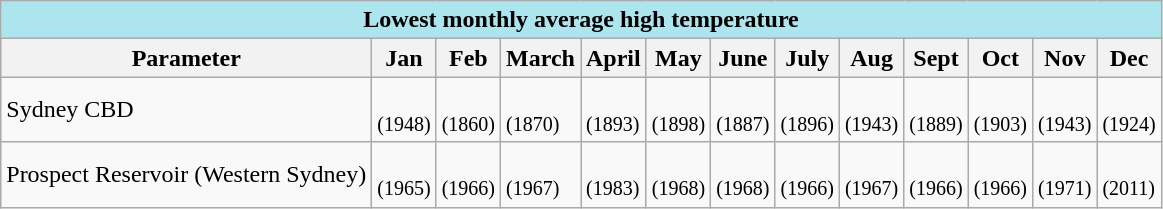<table class="wikitable">
<tr>
<td colspan="14" style="background: #ACE5EE; text-align:center;"><strong>Lowest monthly average high temperature</strong></td>
</tr>
<tr>
<th>Parameter</th>
<th>Jan</th>
<th>Feb</th>
<th>March</th>
<th>April</th>
<th>May</th>
<th>June</th>
<th>July</th>
<th>Aug</th>
<th>Sept</th>
<th>Oct</th>
<th>Nov</th>
<th>Dec</th>
</tr>
<tr>
<td>Sydney CBD</td>
<td> <br><small>(1948)</small></td>
<td><br>  <small>(1860)</small></td>
<td>  <br><small>(1870)</small></td>
<td><br> <small>(1893)</small></td>
<td> <br><small>(1898)</small></td>
<td> <br><small>(1887)</small></td>
<td> <br><small>(1896)</small></td>
<td> <br><small>(1943)</small></td>
<td> <br><small>(1889)</small></td>
<td> <br><small>(1903)</small></td>
<td> <br><small>(1943)</small></td>
<td> <br><small>(1924)</small></td>
</tr>
<tr>
<td>Prospect Reservoir (Western Sydney)</td>
<td> <br><small>(1965)</small></td>
<td> <br><small>(1966)</small></td>
<td> <br><small>(1967)</small></td>
<td> <br><small>(1983)</small></td>
<td> <br><small>(1968)</small></td>
<td> <br><small>(1968)</small></td>
<td> <br><small>(1966)</small></td>
<td> <br><small>(1967)</small></td>
<td> <br><small>(1966)</small></td>
<td> <br><small>(1966)</small></td>
<td> <br><small>(1971)</small></td>
<td><br><small>(2011)</small></td>
</tr>
</table>
